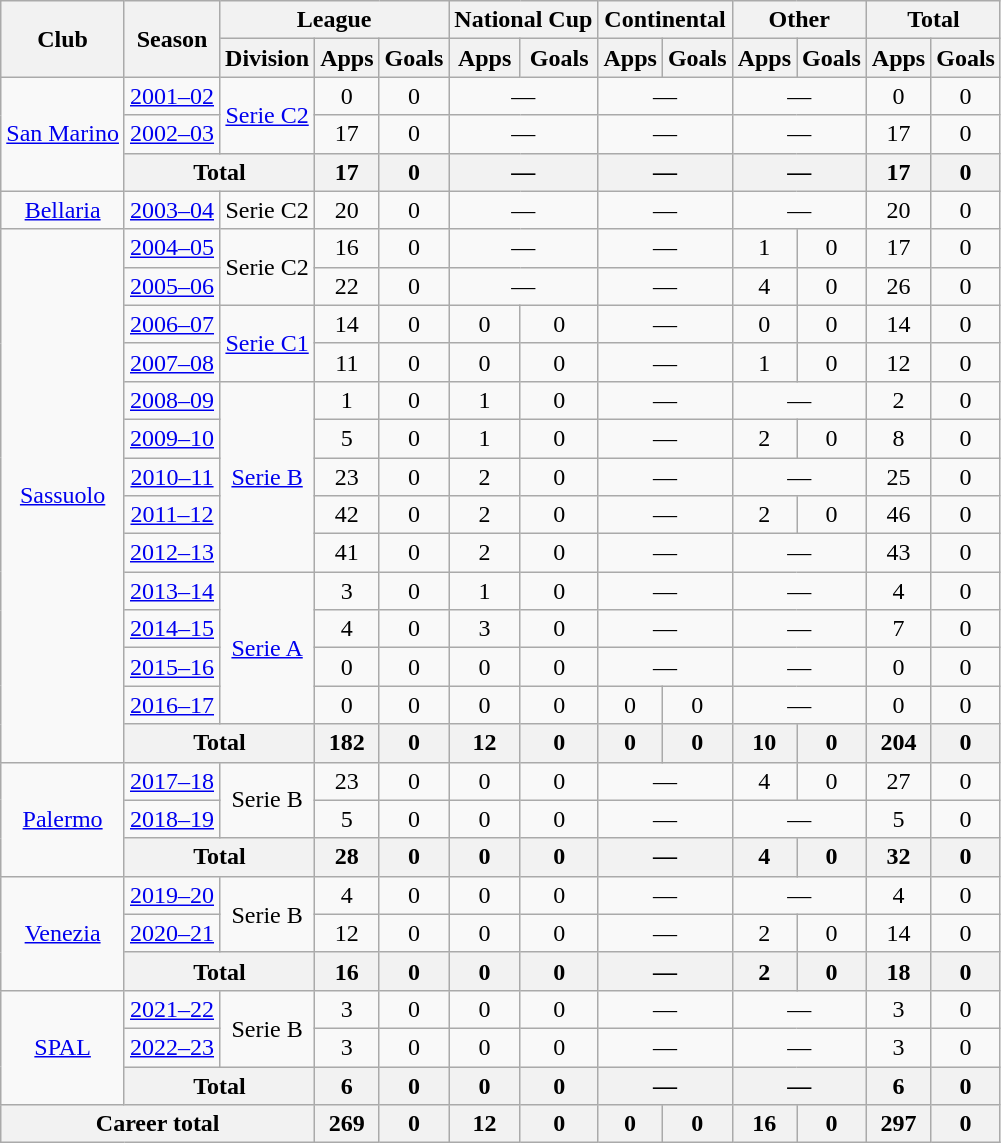<table class="wikitable" style="text-align: center">
<tr>
<th rowspan="2">Club</th>
<th rowspan="2">Season</th>
<th colspan="3">League</th>
<th colspan="2">National Cup</th>
<th colspan="2">Continental</th>
<th colspan="2">Other</th>
<th colspan="2">Total</th>
</tr>
<tr>
<th>Division</th>
<th>Apps</th>
<th>Goals</th>
<th>Apps</th>
<th>Goals</th>
<th>Apps</th>
<th>Goals</th>
<th>Apps</th>
<th>Goals</th>
<th>Apps</th>
<th>Goals</th>
</tr>
<tr>
<td rowspan="3"><a href='#'>San Marino</a></td>
<td><a href='#'>2001–02</a></td>
<td rowspan="2"><a href='#'>Serie C2</a></td>
<td>0</td>
<td>0</td>
<td colspan="2">—</td>
<td colspan="2">—</td>
<td colspan="2">—</td>
<td>0</td>
<td>0</td>
</tr>
<tr>
<td><a href='#'>2002–03</a></td>
<td>17</td>
<td>0</td>
<td colspan="2">—</td>
<td colspan="2">—</td>
<td colspan="2">—</td>
<td>17</td>
<td>0</td>
</tr>
<tr>
<th colspan="2">Total</th>
<th>17</th>
<th>0</th>
<th colspan="2">—</th>
<th colspan="2">—</th>
<th colspan="2">—</th>
<th>17</th>
<th>0</th>
</tr>
<tr>
<td><a href='#'>Bellaria</a></td>
<td><a href='#'>2003–04</a></td>
<td>Serie C2</td>
<td>20</td>
<td>0</td>
<td colspan="2">—</td>
<td colspan="2">—</td>
<td colspan="2">—</td>
<td>20</td>
<td>0</td>
</tr>
<tr>
<td rowspan="14"><a href='#'>Sassuolo</a></td>
<td><a href='#'>2004–05</a></td>
<td rowspan="2">Serie C2</td>
<td>16</td>
<td>0</td>
<td colspan="2">—</td>
<td colspan="2">—</td>
<td>1</td>
<td>0</td>
<td>17</td>
<td>0</td>
</tr>
<tr>
<td><a href='#'>2005–06</a></td>
<td>22</td>
<td>0</td>
<td colspan="2">—</td>
<td colspan="2">—</td>
<td>4</td>
<td>0</td>
<td>26</td>
<td>0</td>
</tr>
<tr>
<td><a href='#'>2006–07</a></td>
<td rowspan="2"><a href='#'>Serie C1</a></td>
<td>14</td>
<td>0</td>
<td>0</td>
<td>0</td>
<td colspan="2">—</td>
<td>0</td>
<td>0</td>
<td>14</td>
<td>0</td>
</tr>
<tr>
<td><a href='#'>2007–08</a></td>
<td>11</td>
<td>0</td>
<td>0</td>
<td>0</td>
<td colspan="2">—</td>
<td>1</td>
<td>0</td>
<td>12</td>
<td>0</td>
</tr>
<tr>
<td><a href='#'>2008–09</a></td>
<td rowspan="5"><a href='#'>Serie B</a></td>
<td>1</td>
<td>0</td>
<td>1</td>
<td>0</td>
<td colspan="2">—</td>
<td colspan="2">—</td>
<td>2</td>
<td>0</td>
</tr>
<tr>
<td><a href='#'>2009–10</a></td>
<td>5</td>
<td>0</td>
<td>1</td>
<td>0</td>
<td colspan="2">—</td>
<td>2</td>
<td>0</td>
<td>8</td>
<td>0</td>
</tr>
<tr>
<td><a href='#'>2010–11</a></td>
<td>23</td>
<td>0</td>
<td>2</td>
<td>0</td>
<td colspan="2">—</td>
<td colspan="2">—</td>
<td>25</td>
<td>0</td>
</tr>
<tr>
<td><a href='#'>2011–12</a></td>
<td>42</td>
<td>0</td>
<td>2</td>
<td>0</td>
<td colspan="2">—</td>
<td>2</td>
<td>0</td>
<td>46</td>
<td>0</td>
</tr>
<tr>
<td><a href='#'>2012–13</a></td>
<td>41</td>
<td>0</td>
<td>2</td>
<td>0</td>
<td colspan="2">—</td>
<td colspan="2">—</td>
<td>43</td>
<td>0</td>
</tr>
<tr>
<td><a href='#'>2013–14</a></td>
<td rowspan="4"><a href='#'>Serie A</a></td>
<td>3</td>
<td>0</td>
<td>1</td>
<td>0</td>
<td colspan="2">—</td>
<td colspan="2">—</td>
<td>4</td>
<td>0</td>
</tr>
<tr>
<td><a href='#'>2014–15</a></td>
<td>4</td>
<td>0</td>
<td>3</td>
<td>0</td>
<td colspan="2">—</td>
<td colspan="2">—</td>
<td>7</td>
<td>0</td>
</tr>
<tr>
<td><a href='#'>2015–16</a></td>
<td>0</td>
<td>0</td>
<td>0</td>
<td>0</td>
<td colspan="2">—</td>
<td colspan="2">—</td>
<td>0</td>
<td>0</td>
</tr>
<tr>
<td><a href='#'>2016–17</a></td>
<td>0</td>
<td>0</td>
<td>0</td>
<td>0</td>
<td>0</td>
<td>0</td>
<td colspan="2">—</td>
<td>0</td>
<td>0</td>
</tr>
<tr>
<th colspan="2">Total</th>
<th>182</th>
<th>0</th>
<th>12</th>
<th>0</th>
<th>0</th>
<th>0</th>
<th>10</th>
<th>0</th>
<th>204</th>
<th>0</th>
</tr>
<tr>
<td rowspan="3"><a href='#'>Palermo</a></td>
<td><a href='#'>2017–18</a></td>
<td rowspan="2">Serie B</td>
<td>23</td>
<td>0</td>
<td>0</td>
<td>0</td>
<td colspan="2">—</td>
<td>4</td>
<td>0</td>
<td>27</td>
<td>0</td>
</tr>
<tr>
<td><a href='#'>2018–19</a></td>
<td>5</td>
<td>0</td>
<td>0</td>
<td>0</td>
<td colspan="2">—</td>
<td colspan="2">—</td>
<td>5</td>
<td>0</td>
</tr>
<tr>
<th colspan="2">Total</th>
<th>28</th>
<th>0</th>
<th>0</th>
<th>0</th>
<th colspan="2">—</th>
<th>4</th>
<th>0</th>
<th>32</th>
<th>0</th>
</tr>
<tr>
<td rowspan="3"><a href='#'>Venezia</a></td>
<td><a href='#'>2019–20</a></td>
<td rowspan="2">Serie B</td>
<td>4</td>
<td>0</td>
<td>0</td>
<td>0</td>
<td colspan="2">—</td>
<td colspan="2">—</td>
<td>4</td>
<td>0</td>
</tr>
<tr>
<td><a href='#'>2020–21</a></td>
<td>12</td>
<td>0</td>
<td>0</td>
<td>0</td>
<td colspan="2">—</td>
<td>2</td>
<td>0</td>
<td>14</td>
<td>0</td>
</tr>
<tr>
<th colspan="2">Total</th>
<th>16</th>
<th>0</th>
<th>0</th>
<th>0</th>
<th colspan="2">—</th>
<th>2</th>
<th>0</th>
<th>18</th>
<th>0</th>
</tr>
<tr>
<td rowspan="3"><a href='#'>SPAL</a></td>
<td><a href='#'>2021–22</a></td>
<td rowspan="2">Serie B</td>
<td>3</td>
<td>0</td>
<td>0</td>
<td>0</td>
<td colspan="2">—</td>
<td colspan="2">—</td>
<td>3</td>
<td>0</td>
</tr>
<tr>
<td><a href='#'>2022–23</a></td>
<td>3</td>
<td>0</td>
<td>0</td>
<td>0</td>
<td colspan="2">—</td>
<td colspan="2">—</td>
<td>3</td>
<td>0</td>
</tr>
<tr>
<th colspan="2">Total</th>
<th>6</th>
<th>0</th>
<th>0</th>
<th>0</th>
<th colspan="2">—</th>
<th colspan="2">—</th>
<th>6</th>
<th>0</th>
</tr>
<tr>
<th colspan="3">Career total</th>
<th>269</th>
<th>0</th>
<th>12</th>
<th>0</th>
<th>0</th>
<th>0</th>
<th>16</th>
<th>0</th>
<th>297</th>
<th>0</th>
</tr>
</table>
